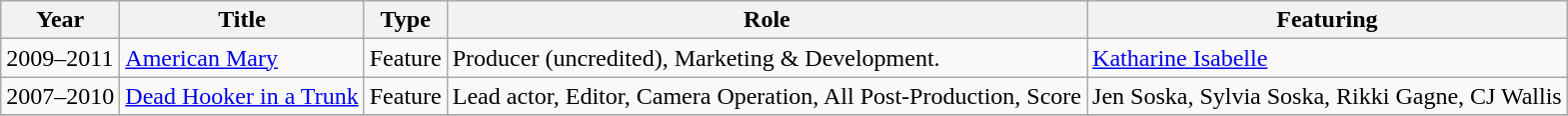<table class="wikitable sortable">
<tr>
<th>Year</th>
<th>Title</th>
<th>Type</th>
<th>Role</th>
<th>Featuring</th>
</tr>
<tr>
<td>2009–2011</td>
<td><a href='#'>American Mary</a></td>
<td>Feature</td>
<td>Producer (uncredited), Marketing & Development.</td>
<td><a href='#'>Katharine Isabelle</a></td>
</tr>
<tr>
<td>2007–2010</td>
<td><a href='#'>Dead Hooker in a Trunk</a></td>
<td>Feature</td>
<td>Lead actor, Editor, Camera Operation, All Post-Production, Score</td>
<td>Jen Soska, Sylvia Soska, Rikki Gagne, CJ Wallis</td>
</tr>
<tr>
</tr>
</table>
